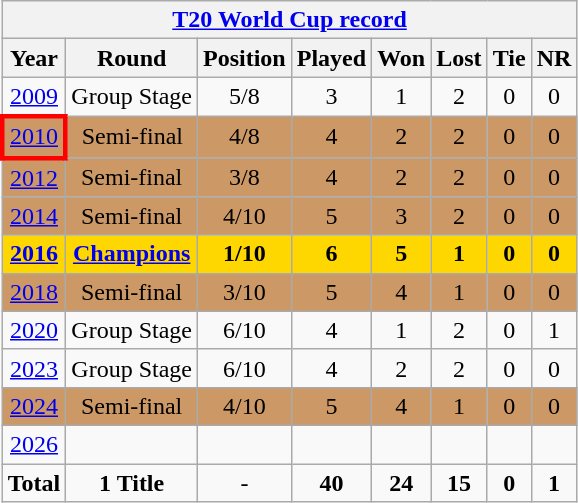<table class="wikitable" style="text-align: center; width=900px;">
<tr>
<th colspan=8><a href='#'>T20 World Cup record</a></th>
</tr>
<tr>
<th>Year</th>
<th>Round</th>
<th>Position</th>
<th>Played</th>
<th>Won</th>
<th>Lost</th>
<th>Tie</th>
<th>NR</th>
</tr>
<tr>
<td> <a href='#'>2009</a></td>
<td>Group Stage</td>
<td>5/8</td>
<td>3</td>
<td>1</td>
<td>2</td>
<td>0</td>
<td>0</td>
</tr>
<tr style="background:#cc9966">
<td style="border: 3px solid red"> <a href='#'>2010</a></td>
<td>Semi-final</td>
<td>4/8</td>
<td>4</td>
<td>2</td>
<td>2</td>
<td>0</td>
<td>0</td>
</tr>
<tr style="background:#cc9966">
<td> <a href='#'>2012</a></td>
<td>Semi-final</td>
<td>3/8</td>
<td>4</td>
<td>2</td>
<td>2</td>
<td>0</td>
<td>0</td>
</tr>
<tr style="background:#cc9966">
<td> <a href='#'>2014</a></td>
<td>Semi-final</td>
<td>4/10</td>
<td>5</td>
<td>3</td>
<td>2</td>
<td>0</td>
<td>0</td>
</tr>
<tr style="background:gold">
<td> <strong><a href='#'>2016</a></strong></td>
<td><strong><a href='#'>Champions</a></strong></td>
<td><strong>1/10</strong></td>
<td><strong>6</strong></td>
<td><strong>5</strong></td>
<td><strong>1</strong></td>
<td><strong>0</strong></td>
<td><strong>0</strong></td>
</tr>
<tr style="background:#cc9966">
<td> <a href='#'>2018</a></td>
<td>Semi-final</td>
<td>3/10</td>
<td>5</td>
<td>4</td>
<td>1</td>
<td>0</td>
<td>0</td>
</tr>
<tr>
<td> <a href='#'>2020</a></td>
<td>Group Stage</td>
<td>6/10</td>
<td>4</td>
<td>1</td>
<td>2</td>
<td>0</td>
<td>1</td>
</tr>
<tr>
<td> <a href='#'>2023</a></td>
<td>Group Stage</td>
<td>6/10</td>
<td>4</td>
<td>2</td>
<td>2</td>
<td>0</td>
<td>0</td>
</tr>
<tr style="background:#cc9966">
<td> <a href='#'>2024</a></td>
<td>Semi-final</td>
<td>4/10</td>
<td>5</td>
<td>4</td>
<td>1</td>
<td>0</td>
<td>0</td>
</tr>
<tr>
<td> <a href='#'>2026</a></td>
<td></td>
<td></td>
<td></td>
<td></td>
<td></td>
<td></td>
</tr>
<tr>
<td><strong>Total</strong></td>
<td><strong>1 Title</strong></td>
<td>-</td>
<td><strong>40</strong></td>
<td><strong>24</strong></td>
<td><strong>15</strong></td>
<td><strong>0</strong></td>
<td><strong>1</strong></td>
</tr>
</table>
